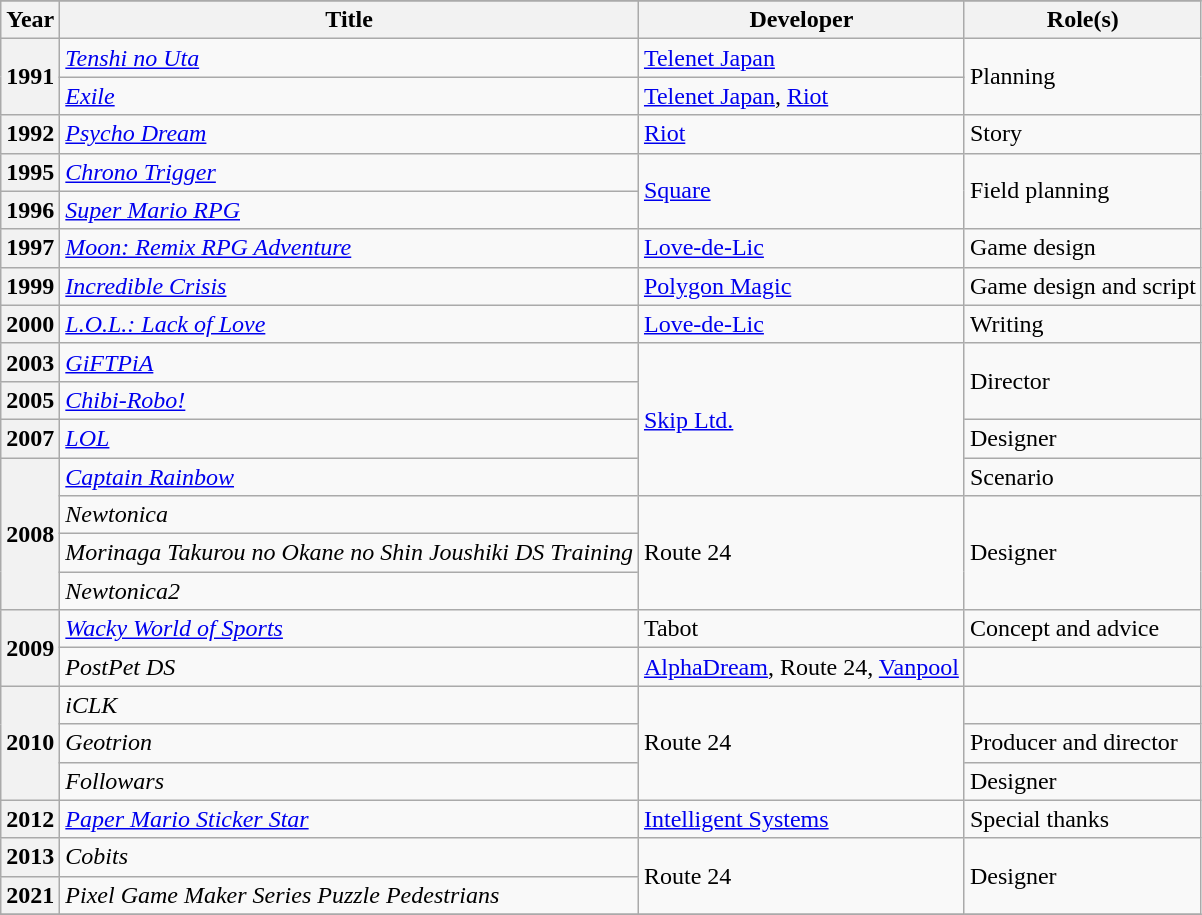<table class="wikitable sortable">
<tr>
</tr>
<tr>
<th>Year</th>
<th>Title</th>
<th>Developer</th>
<th>Role(s)</th>
</tr>
<tr>
<th rowspan="2">1991</th>
<td><em><a href='#'>Tenshi no Uta</a></em></td>
<td><a href='#'>Telenet Japan</a></td>
<td rowspan="2">Planning</td>
</tr>
<tr>
<td><em><a href='#'>Exile</a></em></td>
<td><a href='#'>Telenet Japan</a>, <a href='#'>Riot</a></td>
</tr>
<tr>
<th>1992</th>
<td><em><a href='#'>Psycho Dream</a></em></td>
<td><a href='#'>Riot</a></td>
<td>Story</td>
</tr>
<tr>
<th>1995</th>
<td><em><a href='#'>Chrono Trigger</a></em></td>
<td rowspan="2"><a href='#'>Square</a></td>
<td rowspan="2">Field planning</td>
</tr>
<tr>
<th>1996</th>
<td><em><a href='#'>Super Mario RPG</a></em></td>
</tr>
<tr>
<th>1997</th>
<td><em><a href='#'>Moon: Remix RPG Adventure</a></em></td>
<td><a href='#'>Love-de-Lic</a></td>
<td>Game design</td>
</tr>
<tr>
<th>1999</th>
<td><em><a href='#'>Incredible Crisis</a></em></td>
<td><a href='#'>Polygon Magic</a></td>
<td>Game design and script</td>
</tr>
<tr>
<th>2000</th>
<td><em><a href='#'>L.O.L.: Lack of Love</a></em></td>
<td><a href='#'>Love-de-Lic</a></td>
<td>Writing</td>
</tr>
<tr>
<th>2003</th>
<td><em><a href='#'>GiFTPiA</a></em></td>
<td rowspan="4"><a href='#'>Skip Ltd.</a></td>
<td rowspan="2">Director</td>
</tr>
<tr>
<th>2005</th>
<td><em><a href='#'>Chibi-Robo!</a></em></td>
</tr>
<tr>
<th>2007</th>
<td><em><a href='#'>LOL</a></em></td>
<td>Designer</td>
</tr>
<tr>
<th rowspan="4">2008</th>
<td><em><a href='#'>Captain Rainbow</a></em></td>
<td>Scenario</td>
</tr>
<tr>
<td><em>Newtonica</em></td>
<td rowspan="3">Route 24</td>
<td rowspan="3">Designer</td>
</tr>
<tr>
<td><em>Morinaga Takurou no Okane no Shin Joushiki DS Training</em></td>
</tr>
<tr>
<td><em>Newtonica2</em></td>
</tr>
<tr>
<th rowspan="2">2009</th>
<td><em><a href='#'>Wacky World of Sports</a></em></td>
<td>Tabot</td>
<td>Concept and advice</td>
</tr>
<tr>
<td><em>PostPet DS</em></td>
<td><a href='#'>AlphaDream</a>, Route 24, <a href='#'>Vanpool</a></td>
<td></td>
</tr>
<tr>
<th rowspan="3">2010</th>
<td><em>iCLK</em></td>
<td rowspan="3">Route 24</td>
<td></td>
</tr>
<tr>
<td><em>Geotrion</em></td>
<td>Producer and director</td>
</tr>
<tr>
<td><em>Followars</em></td>
<td>Designer</td>
</tr>
<tr>
<th>2012</th>
<td><em><a href='#'>Paper Mario Sticker Star</a></em></td>
<td><a href='#'>Intelligent Systems</a></td>
<td>Special thanks</td>
</tr>
<tr>
<th>2013</th>
<td><em>Cobits</em></td>
<td rowspan="2">Route 24</td>
<td rowspan="2">Designer</td>
</tr>
<tr>
<th>2021</th>
<td><em>Pixel Game Maker Series Puzzle Pedestrians</em></td>
</tr>
<tr>
</tr>
</table>
